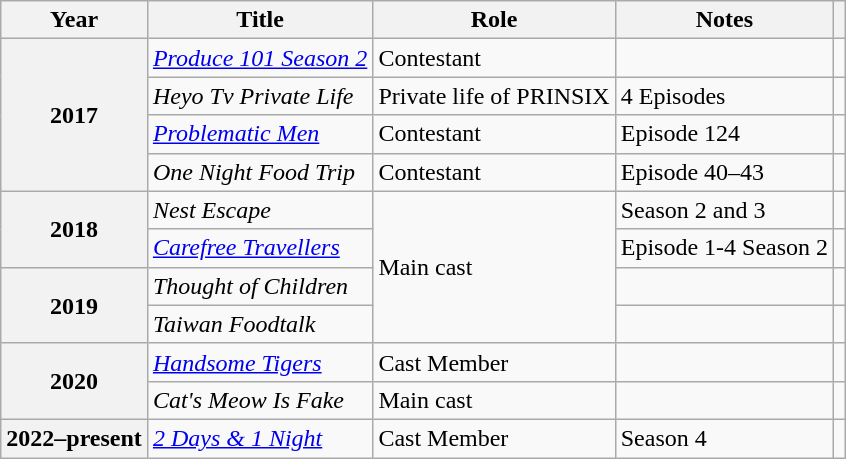<table class="wikitable sortable plainrowheaders">
<tr>
<th scope="col">Year</th>
<th scope="col">Title</th>
<th scope="col">Role</th>
<th scope="col">Notes</th>
<th scope="col" class="unsortable"></th>
</tr>
<tr>
<th scope="row" rowspan="4">2017</th>
<td><em><a href='#'>Produce 101 Season 2</a></em></td>
<td>Contestant</td>
<td></td>
<td></td>
</tr>
<tr>
<td><em>Heyo Tv Private Life</em></td>
<td>Private life of PRINSIX</td>
<td>4 Episodes</td>
<td></td>
</tr>
<tr>
<td><em><a href='#'>Problematic Men</a></em></td>
<td>Contestant</td>
<td>Episode 124</td>
<td></td>
</tr>
<tr>
<td><em>One Night Food Trip</em></td>
<td>Contestant</td>
<td>Episode 40–43</td>
<td></td>
</tr>
<tr>
<th scope="row"  rowspan="2">2018</th>
<td><em>Nest Escape</em></td>
<td rowspan=4>Main cast</td>
<td>Season 2 and 3</td>
<td></td>
</tr>
<tr>
<td><em><a href='#'>Carefree Travellers</a></em></td>
<td>Episode 1-4 Season 2</td>
<td></td>
</tr>
<tr>
<th scope="row"  rowspan="2">2019</th>
<td><em>Thought of Children</em></td>
<td></td>
<td></td>
</tr>
<tr>
<td><em>Taiwan Foodtalk</em></td>
<td></td>
<td></td>
</tr>
<tr>
<th scope="row" rowspan="2">2020</th>
<td><em><a href='#'>Handsome Tigers</a></em></td>
<td>Cast Member</td>
<td></td>
<td></td>
</tr>
<tr>
<td><em>Cat's Meow Is Fake</em></td>
<td>Main cast</td>
<td></td>
<td></td>
</tr>
<tr>
<th scope="row">2022–present</th>
<td><em><a href='#'>2 Days & 1 Night</a></em></td>
<td>Cast Member</td>
<td>Season 4</td>
<td></td>
</tr>
</table>
